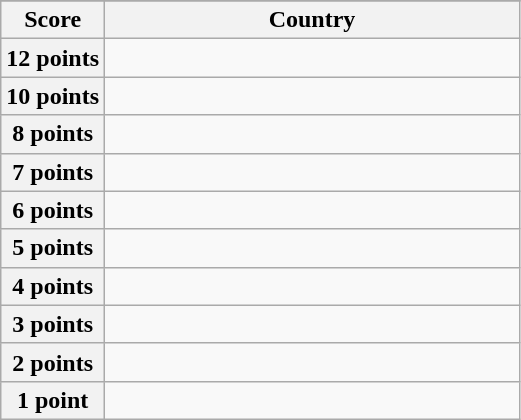<table class="wikitable">
<tr>
</tr>
<tr>
<th scope="col" width="20%">Score</th>
<th scope="col">Country</th>
</tr>
<tr>
<th scope="row">12 points</th>
<td></td>
</tr>
<tr>
<th scope="row">10 points</th>
<td></td>
</tr>
<tr>
<th scope="row">8 points</th>
<td></td>
</tr>
<tr>
<th scope="row">7 points</th>
<td></td>
</tr>
<tr>
<th scope="row">6 points</th>
<td></td>
</tr>
<tr>
<th scope="row">5 points</th>
<td></td>
</tr>
<tr>
<th scope="row">4 points</th>
<td></td>
</tr>
<tr>
<th scope="row">3 points</th>
<td></td>
</tr>
<tr>
<th scope="row">2 points</th>
<td></td>
</tr>
<tr>
<th scope="row">1 point</th>
<td></td>
</tr>
</table>
